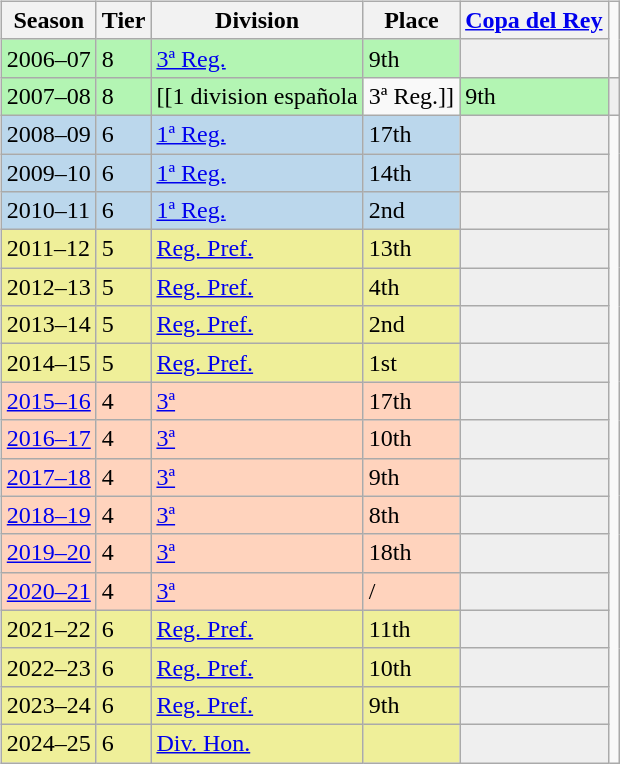<table>
<tr>
<td valign=top width=0%><br><table class="wikitable">
<tr style="background:#f0f6fa;">
<th>Season</th>
<th>Tier</th>
<th>Division</th>
<th>Place</th>
<th><a href='#'>Copa del Rey</a></th>
</tr>
<tr>
<td style="background:#B3F5B3;">2006–07</td>
<td style="background:#B3F5B3;">8</td>
<td style="background:#B3F5B3;"><a href='#'>3ª Reg.</a></td>
<td style="background:#B3F5B3;">9th</td>
<td style="background:#efefef;"></td>
</tr>
<tr>
<td style="background:#B3F5B3;">2007–08</td>
<td style="background:#B3F5B3;">8</td>
<td style="background:#B3F5B3;">[[1 division española</td>
<td>3ª Reg.]]</td>
<td style="background:#B3F5B3;">9th</td>
<td style="background:#efefef;"></td>
</tr>
<tr>
<td style="background:#BBD7EC;">2008–09</td>
<td style="background:#BBD7EC;">6</td>
<td style="background:#BBD7EC;"><a href='#'>1ª Reg.</a></td>
<td style="background:#BBD7EC;">17th</td>
<td style="background:#efefef;"></td>
</tr>
<tr>
<td style="background:#BBD7EC;">2009–10</td>
<td style="background:#BBD7EC;">6</td>
<td style="background:#BBD7EC;"><a href='#'>1ª Reg.</a></td>
<td style="background:#BBD7EC;">14th</td>
<td style="background:#efefef;"></td>
</tr>
<tr>
<td style="background:#BBD7EC;">2010–11</td>
<td style="background:#BBD7EC;">6</td>
<td style="background:#BBD7EC;"><a href='#'>1ª Reg.</a></td>
<td style="background:#BBD7EC;">2nd</td>
<td style="background:#efefef;"></td>
</tr>
<tr>
<td style="background:#EFEF99;">2011–12</td>
<td style="background:#EFEF99;">5</td>
<td style="background:#EFEF99;"><a href='#'>Reg. Pref.</a></td>
<td style="background:#EFEF99;">13th</td>
<td style="background:#efefef;"></td>
</tr>
<tr>
<td style="background:#EFEF99;">2012–13</td>
<td style="background:#EFEF99;">5</td>
<td style="background:#EFEF99;"><a href='#'>Reg. Pref.</a></td>
<td style="background:#EFEF99;">4th</td>
<td style="background:#efefef;"></td>
</tr>
<tr>
<td style="background:#EFEF99;">2013–14</td>
<td style="background:#EFEF99;">5</td>
<td style="background:#EFEF99;"><a href='#'>Reg. Pref.</a></td>
<td style="background:#EFEF99;">2nd</td>
<td style="background:#efefef;"></td>
</tr>
<tr>
<td style="background:#EFEF99;">2014–15</td>
<td style="background:#EFEF99;">5</td>
<td style="background:#EFEF99;"><a href='#'>Reg. Pref.</a></td>
<td style="background:#EFEF99;">1st</td>
<td style="background:#efefef;"></td>
</tr>
<tr>
<td style="background:#FFD3BD;"><a href='#'>2015–16</a></td>
<td style="background:#FFD3BD;">4</td>
<td style="background:#FFD3BD;"><a href='#'>3ª</a></td>
<td style="background:#FFD3BD;">17th</td>
<th style="background:#efefef;"></th>
</tr>
<tr>
<td style="background:#FFD3BD;"><a href='#'>2016–17</a></td>
<td style="background:#FFD3BD;">4</td>
<td style="background:#FFD3BD;"><a href='#'>3ª</a></td>
<td style="background:#FFD3BD;">10th</td>
<th style="background:#efefef;"></th>
</tr>
<tr>
<td style="background:#FFD3BD;"><a href='#'>2017–18</a></td>
<td style="background:#FFD3BD;">4</td>
<td style="background:#FFD3BD;"><a href='#'>3ª</a></td>
<td style="background:#FFD3BD;">9th</td>
<th style="background:#efefef;"></th>
</tr>
<tr>
<td style="background:#FFD3BD;"><a href='#'>2018–19</a></td>
<td style="background:#FFD3BD;">4</td>
<td style="background:#FFD3BD;"><a href='#'>3ª</a></td>
<td style="background:#FFD3BD;">8th</td>
<th style="background:#efefef;"></th>
</tr>
<tr>
<td style="background:#FFD3BD;"><a href='#'>2019–20</a></td>
<td style="background:#FFD3BD;">4</td>
<td style="background:#FFD3BD;"><a href='#'>3ª</a></td>
<td style="background:#FFD3BD;">18th</td>
<th style="background:#efefef;"></th>
</tr>
<tr>
<td style="background:#FFD3BD;"><a href='#'>2020–21</a></td>
<td style="background:#FFD3BD;">4</td>
<td style="background:#FFD3BD;"><a href='#'>3ª</a></td>
<td style="background:#FFD3BD;"> / </td>
<th style="background:#efefef;"></th>
</tr>
<tr>
<td style="background:#EFEF99;">2021–22</td>
<td style="background:#EFEF99;">6</td>
<td style="background:#EFEF99;"><a href='#'>Reg. Pref.</a></td>
<td style="background:#EFEF99;">11th</td>
<th style="background:#efefef;"></th>
</tr>
<tr>
<td style="background:#EFEF99;">2022–23</td>
<td style="background:#EFEF99;">6</td>
<td style="background:#EFEF99;"><a href='#'>Reg. Pref.</a></td>
<td style="background:#EFEF99;">10th</td>
<th style="background:#efefef;"></th>
</tr>
<tr>
<td style="background:#EFEF99;">2023–24</td>
<td style="background:#EFEF99;">6</td>
<td style="background:#EFEF99;"><a href='#'>Reg. Pref.</a></td>
<td style="background:#EFEF99;">9th</td>
<th style="background:#efefef;"></th>
</tr>
<tr>
<td style="background:#EFEF99;">2024–25</td>
<td style="background:#EFEF99;">6</td>
<td style="background:#EFEF99;"><a href='#'>Div. Hon.</a></td>
<td style="background:#EFEF99;"></td>
<th style="background:#efefef;"></th>
</tr>
</table>
</td>
</tr>
</table>
